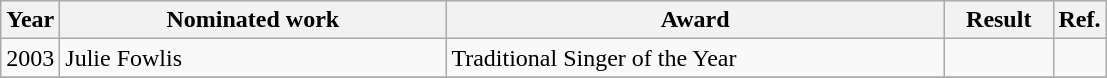<table class="wikitable">
<tr>
<th>Year</th>
<th width="250">Nominated work</th>
<th width="325">Award</th>
<th width="65">Result</th>
<th>Ref.</th>
</tr>
<tr>
<td>2003</td>
<td>Julie Fowlis</td>
<td>Traditional Singer of the Year</td>
<td></td>
<td align="center"></td>
</tr>
<tr>
</tr>
</table>
